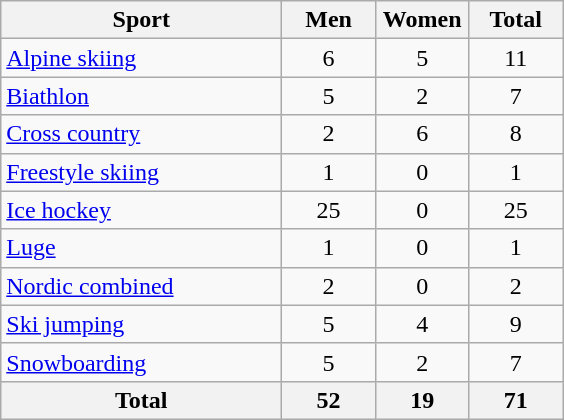<table class="wikitable sortable" style="text-align:center;">
<tr>
<th width=180>Sport</th>
<th width=55>Men</th>
<th width=55>Women</th>
<th width=55>Total</th>
</tr>
<tr>
<td align=left><a href='#'>Alpine skiing</a></td>
<td>6</td>
<td>5</td>
<td>11</td>
</tr>
<tr>
<td align=left><a href='#'>Biathlon</a></td>
<td>5</td>
<td>2</td>
<td>7</td>
</tr>
<tr>
<td align=left><a href='#'>Cross country</a></td>
<td>2</td>
<td>6</td>
<td>8</td>
</tr>
<tr>
<td align=left><a href='#'>Freestyle skiing</a></td>
<td>1</td>
<td>0</td>
<td>1</td>
</tr>
<tr>
<td align=left><a href='#'>Ice hockey</a></td>
<td>25</td>
<td>0</td>
<td>25</td>
</tr>
<tr>
<td align=left><a href='#'>Luge</a></td>
<td>1</td>
<td>0</td>
<td>1</td>
</tr>
<tr>
<td align=left><a href='#'>Nordic combined</a></td>
<td>2</td>
<td>0</td>
<td>2</td>
</tr>
<tr>
<td align=left><a href='#'>Ski jumping</a></td>
<td>5</td>
<td>4</td>
<td>9</td>
</tr>
<tr>
<td align=left><a href='#'>Snowboarding</a></td>
<td>5</td>
<td>2</td>
<td>7</td>
</tr>
<tr>
<th>Total</th>
<th>52</th>
<th>19</th>
<th>71</th>
</tr>
</table>
